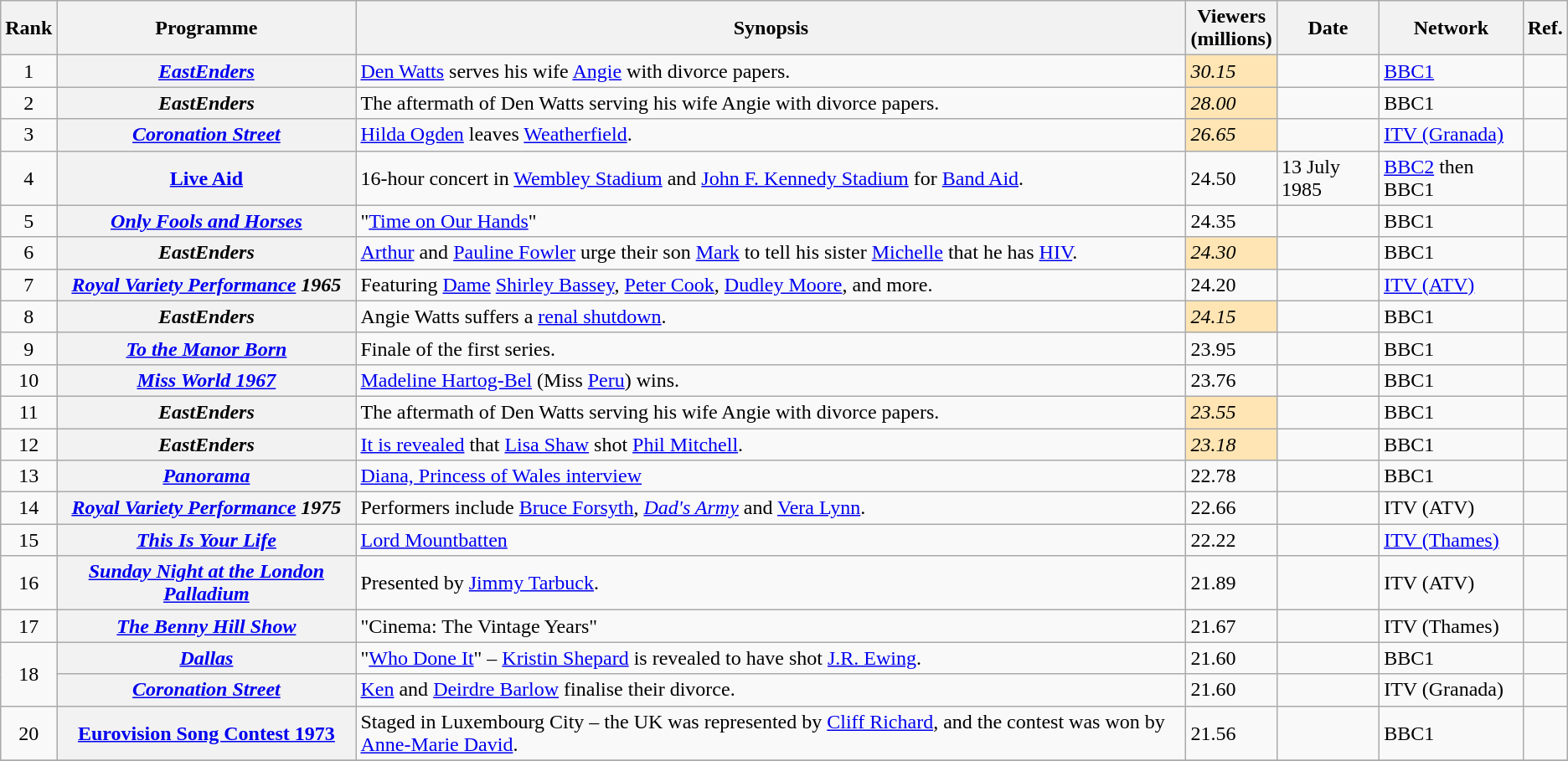<table class="wikitable plainrowheaders">
<tr>
<th scope="col">Rank</th>
<th scope="col">Programme</th>
<th scope="col">Synopsis</th>
<th scope="col">Viewers<br>(millions)</th>
<th scope="col">Date</th>
<th scope="col">Network</th>
<th scope="col">Ref.</th>
</tr>
<tr>
<td align="center">1</td>
<th scope=row><em><a href='#'>EastEnders</a></em></th>
<td><a href='#'>Den Watts</a> serves his wife <a href='#'>Angie</a> with divorce papers.</td>
<td style=background:#FFE5B4><em>30.15</em> </td>
<td></td>
<td><a href='#'>BBC1</a></td>
<td></td>
</tr>
<tr>
<td align="center">2</td>
<th scope=row><em>EastEnders</em></th>
<td>The aftermath of Den Watts serving his wife Angie with divorce papers.</td>
<td style=background:#FFE5B4><em>28.00</em> </td>
<td></td>
<td>BBC1</td>
<td></td>
</tr>
<tr>
<td align="center">3</td>
<th scope=row><em><a href='#'>Coronation Street</a></em></th>
<td><a href='#'>Hilda Ogden</a> leaves <a href='#'>Weatherfield</a>.</td>
<td style=background:#FFE5B4><em>26.65</em> </td>
<td></td>
<td><a href='#'>ITV (Granada)</a></td>
<td></td>
</tr>
<tr>
<td align="center">4</td>
<th scope="row"><a href='#'>Live Aid</a></th>
<td>16-hour concert in <a href='#'>Wembley Stadium</a> and <a href='#'>John F. Kennedy Stadium</a> for <a href='#'>Band Aid</a>.</td>
<td>24.50</td>
<td>13 July 1985</td>
<td><a href='#'>BBC2</a> then BBC1</td>
<td></td>
</tr>
<tr>
<td align="center">5</td>
<th scope="row"><em><a href='#'>Only Fools and Horses</a></em></th>
<td>"<a href='#'>Time on Our Hands</a>"</td>
<td>24.35</td>
<td></td>
<td>BBC1</td>
<td></td>
</tr>
<tr>
<td align="center">6</td>
<th scope="row"><em>EastEnders</em></th>
<td><a href='#'>Arthur</a> and <a href='#'>Pauline Fowler</a> urge their son <a href='#'>Mark</a> to tell his sister <a href='#'>Michelle</a> that he has <a href='#'>HIV</a>.</td>
<td style="background:#FFE5B4"><em>24.30</em> </td>
<td></td>
<td>BBC1</td>
<td></td>
</tr>
<tr>
<td align="center">7</td>
<th scope="row"><em><a href='#'>Royal Variety Performance</a> 1965</em></th>
<td>Featuring <a href='#'>Dame</a> <a href='#'>Shirley Bassey</a>, <a href='#'>Peter Cook</a>, <a href='#'>Dudley Moore</a>, and more.</td>
<td>24.20</td>
<td></td>
<td><a href='#'>ITV (ATV)</a></td>
<td></td>
</tr>
<tr>
<td align="center">8</td>
<th scope="row"><em>EastEnders</em></th>
<td>Angie Watts suffers a <a href='#'>renal shutdown</a>.</td>
<td style="background:#FFE5B4"><em>24.15</em>  </td>
<td></td>
<td>BBC1</td>
<td></td>
</tr>
<tr>
<td align="center">9</td>
<th scope="row"><em><a href='#'>To the Manor Born</a></em></th>
<td>Finale of the first series.</td>
<td>23.95</td>
<td></td>
<td>BBC1</td>
<td></td>
</tr>
<tr>
<td align="center">10</td>
<th scope="row"><em><a href='#'>Miss World 1967</a></em></th>
<td><a href='#'>Madeline Hartog-Bel</a> (Miss <a href='#'>Peru</a>) wins.</td>
<td>23.76</td>
<td></td>
<td>BBC1</td>
<td></td>
</tr>
<tr>
<td align="center">11</td>
<th scope="row"><em>EastEnders</em></th>
<td>The aftermath of Den Watts serving his wife Angie with divorce papers.</td>
<td style="background:#FFE5B4"><em>23.55</em> </td>
<td></td>
<td>BBC1</td>
<td></td>
</tr>
<tr>
<td align="center">12</td>
<th scope=row><em>EastEnders</em></th>
<td><a href='#'>It is revealed</a> that <a href='#'>Lisa Shaw</a> shot <a href='#'>Phil Mitchell</a>.</td>
<td style=background:#FFE5B4><em>23.18</em> </td>
<td></td>
<td>BBC1</td>
<td></td>
</tr>
<tr>
<td align="center">13</td>
<th scope="row"><em><a href='#'>Panorama</a></em></th>
<td><a href='#'>Diana, Princess of Wales interview</a></td>
<td>22.78</td>
<td></td>
<td>BBC1</td>
<td></td>
</tr>
<tr>
<td align="center">14</td>
<th scope="row"><em><a href='#'>Royal Variety Performance</a> 1975</em></th>
<td>Performers include <a href='#'>Bruce Forsyth</a>, <em><a href='#'>Dad's Army</a></em> and <a href='#'>Vera Lynn</a>.</td>
<td>22.66</td>
<td></td>
<td>ITV (ATV)</td>
<td></td>
</tr>
<tr>
<td align="center">15</td>
<th scope="row"><em><a href='#'>This Is Your Life</a></em></th>
<td><a href='#'>Lord Mountbatten</a></td>
<td>22.22</td>
<td></td>
<td><a href='#'>ITV (Thames)</a></td>
<td></td>
</tr>
<tr>
<td align="center">16</td>
<th scope="row"><em><a href='#'>Sunday Night at the London Palladium</a></em></th>
<td>Presented by <a href='#'>Jimmy Tarbuck</a>.</td>
<td>21.89</td>
<td></td>
<td>ITV (ATV)</td>
<td></td>
</tr>
<tr>
<td align="center">17</td>
<th scope="row"><em><a href='#'>The Benny Hill Show</a></em></th>
<td>"Cinema: The Vintage Years"</td>
<td>21.67</td>
<td></td>
<td>ITV (Thames)</td>
<td></td>
</tr>
<tr>
<td rowspan="2" align="center">18</td>
<th scope="row"><em><a href='#'>Dallas</a></em></th>
<td>"<a href='#'>Who Done It</a>" – <a href='#'>Kristin Shepard</a> is revealed to have shot <a href='#'>J.R. Ewing</a>.</td>
<td>21.60</td>
<td></td>
<td>BBC1</td>
<td></td>
</tr>
<tr>
<th scope=row><em><a href='#'>Coronation Street</a></em></th>
<td><a href='#'>Ken</a> and <a href='#'>Deirdre Barlow</a> finalise their divorce.</td>
<td>21.60</td>
<td></td>
<td>ITV (Granada)</td>
<td></td>
</tr>
<tr>
<td align="center">20</td>
<th scope=row><a href='#'>Eurovision Song Contest 1973</a></th>
<td>Staged in Luxembourg City – the UK was represented by <a href='#'>Cliff Richard</a>, and the contest was won by <a href='#'>Anne-Marie David</a>.</td>
<td>21.56</td>
<td></td>
<td>BBC1</td>
<td></td>
</tr>
<tr>
</tr>
</table>
